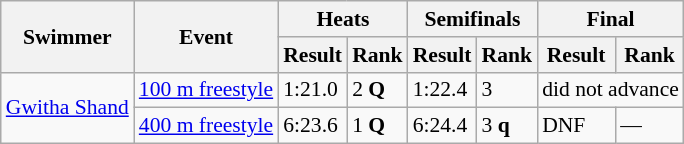<table class=wikitable style="font-size:90%" style="text-align:center">
<tr>
<th rowspan=2>Swimmer</th>
<th rowspan=2>Event</th>
<th colspan=2>Heats</th>
<th colspan=2>Semifinals</th>
<th colspan=2>Final</th>
</tr>
<tr>
<th>Result</th>
<th>Rank</th>
<th>Result</th>
<th>Rank</th>
<th>Result</th>
<th>Rank</th>
</tr>
<tr>
<td rowspan=2 align=left><a href='#'>Gwitha Shand</a></td>
<td align=left><a href='#'>100 m freestyle</a></td>
<td>1:21.0</td>
<td>2 <strong>Q</strong></td>
<td>1:22.4</td>
<td>3</td>
<td colspan=2>did not advance</td>
</tr>
<tr>
<td align=left><a href='#'>400 m freestyle</a></td>
<td>6:23.6</td>
<td>1 <strong>Q</strong></td>
<td>6:24.4</td>
<td>3 <strong>q</strong></td>
<td>DNF</td>
<td>—</td>
</tr>
</table>
